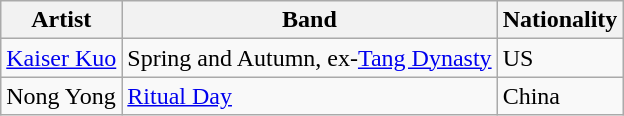<table class="wikitable">
<tr>
<th>Artist</th>
<th>Band</th>
<th>Nationality</th>
</tr>
<tr>
<td><a href='#'>Kaiser Kuo</a></td>
<td>Spring and Autumn, ex-<a href='#'>Tang Dynasty</a></td>
<td>US</td>
</tr>
<tr>
<td>Nong Yong</td>
<td><a href='#'>Ritual Day</a></td>
<td>China</td>
</tr>
</table>
